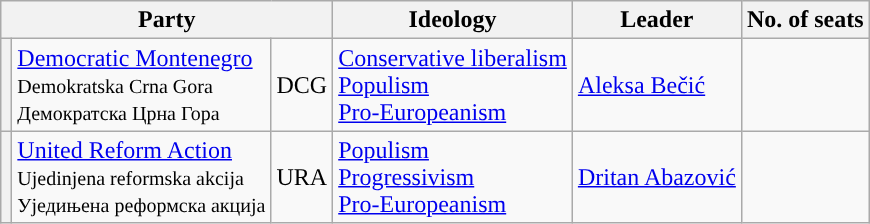<table class="wikitable">
<tr>
<th colspan=3>Party</th>
<th>Ideology</th>
<th>Leader</th>
<th>No. of seats</th>
</tr>
<tr>
<th style="background-color:"></th>
<td><a href='#'>Democratic Montenegro</a><br><small>Demokratska Crna Gora<br>Демократска Црна Гора</small></td>
<td>DCG</td>
<td><a href='#'>Conservative liberalism</a><br><a href='#'>Populism</a><br><a href='#'>Pro-Europeanism</a></td>
<td><a href='#'>Aleksa Bečić</a></td>
<td></td>
</tr>
<tr>
<th style="background-color:"></th>
<td><a href='#'>United Reform Action</a><br><small>Ujedinjena reformska akcija<br>Уједињена реформска акција</small></td>
<td>URA</td>
<td><a href='#'>Populism</a><br> <a href='#'>Progressivism</a><br><a href='#'>Pro-Europeanism</a></td>
<td><a href='#'>Dritan Abazović</a></td>
<td></td>
</tr>
</table>
